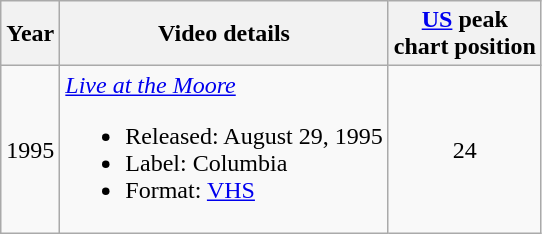<table class="wikitable">
<tr>
<th>Year</th>
<th>Video details</th>
<th><a href='#'>US</a> peak<br>chart position</th>
</tr>
<tr>
<td>1995</td>
<td align="left"><em><a href='#'>Live at the Moore</a></em><br><ul><li>Released: August 29, 1995</li><li>Label: Columbia</li><li>Format: <a href='#'>VHS</a></li></ul></td>
<td align="center">24</td>
</tr>
</table>
